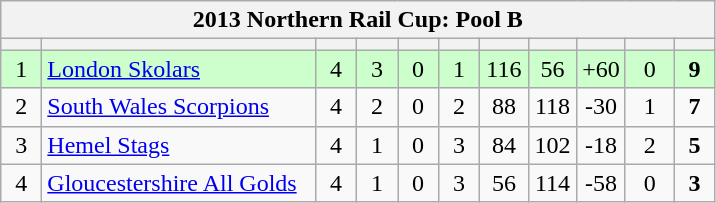<table class="wikitable" style="text-align:center;">
<tr>
<th colspan="11">2013 Northern Rail Cup: Pool B</th>
</tr>
<tr>
<th width="20"></th>
<th width="175"></th>
<th width="20"></th>
<th width="20"></th>
<th width="20"></th>
<th width="20"></th>
<th width="25"></th>
<th width="25"></th>
<th width="25"></th>
<th width="25"></th>
<th width="20"></th>
</tr>
<tr align=center style="background:#CCFFCC;">
<td>1</td>
<td style="text-align:left;"> <a href='#'>London Skolars</a></td>
<td>4</td>
<td>3</td>
<td>0</td>
<td>1</td>
<td>116</td>
<td>56</td>
<td>+60</td>
<td>0</td>
<td><strong>9</strong></td>
</tr>
<tr align=center style="background:#;">
<td>2</td>
<td style="text-align:left"> <a href='#'>South Wales Scorpions</a></td>
<td>4</td>
<td>2</td>
<td>0</td>
<td>2</td>
<td>88</td>
<td>118</td>
<td>-30</td>
<td>1</td>
<td><strong>7</strong></td>
</tr>
<tr align=center style="background:#;">
<td>3</td>
<td style="text-align:left;"> <a href='#'>Hemel Stags</a></td>
<td>4</td>
<td>1</td>
<td>0</td>
<td>3</td>
<td>84</td>
<td>102</td>
<td>-18</td>
<td>2</td>
<td><strong>5</strong></td>
</tr>
<tr align=center style="background:#;">
<td>4</td>
<td style="text-align:left;"> <a href='#'>Gloucestershire All Golds</a></td>
<td>4</td>
<td>1</td>
<td>0</td>
<td>3</td>
<td>56</td>
<td>114</td>
<td>-58</td>
<td>0</td>
<td><strong>3</strong></td>
</tr>
</table>
